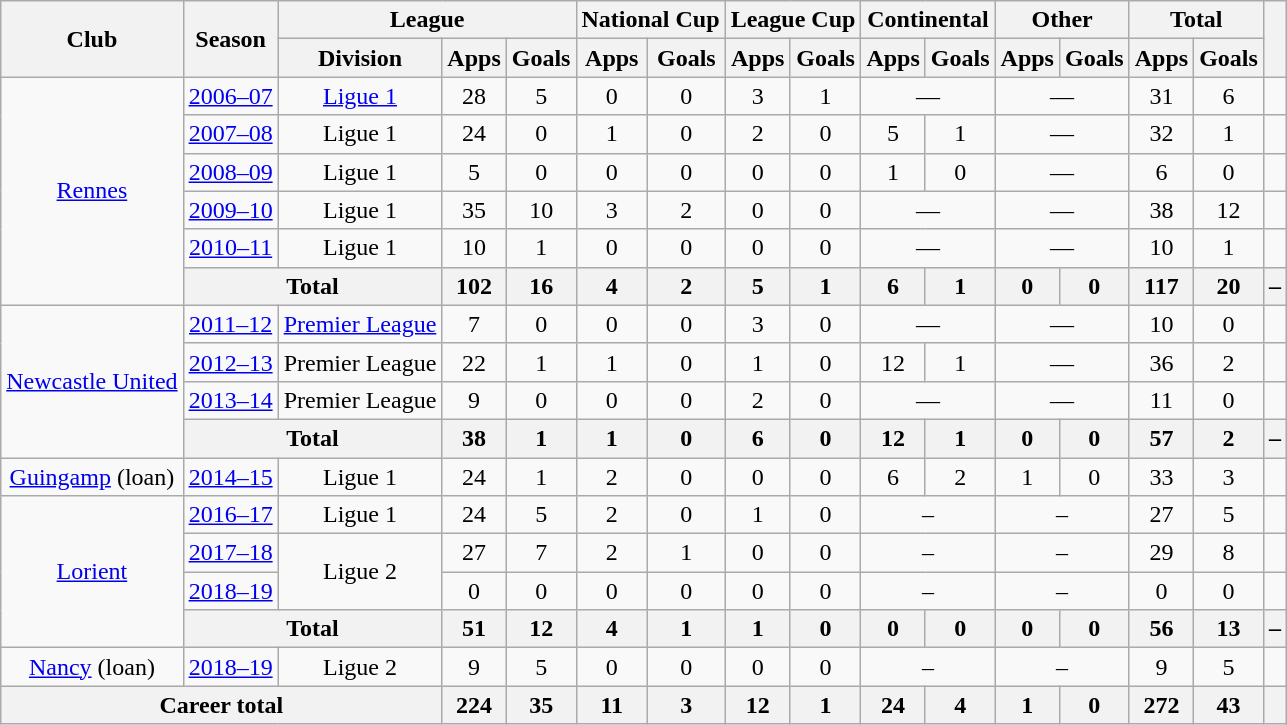<table class="wikitable" style="text-align: center;">
<tr>
<th rowspan="2">Club</th>
<th rowspan="2">Season</th>
<th colspan="3">League</th>
<th colspan="2">National Cup</th>
<th colspan="2">League Cup</th>
<th colspan="2">Continental</th>
<th colspan="2">Other</th>
<th colspan="2">Total</th>
<th rowspan="2"></th>
</tr>
<tr>
<th>Division</th>
<th>Apps</th>
<th>Goals</th>
<th>Apps</th>
<th>Goals</th>
<th>Apps</th>
<th>Goals</th>
<th>Apps</th>
<th>Goals</th>
<th>Apps</th>
<th>Goals</th>
<th>Apps</th>
<th>Goals</th>
</tr>
<tr>
<td rowspan="6"><a href='#'>Rennes</a></td>
<td><a href='#'>2006–07</a></td>
<td><a href='#'>Ligue 1</a></td>
<td>28</td>
<td>5</td>
<td>0</td>
<td>0</td>
<td>3</td>
<td>1</td>
<td colspan="2">—</td>
<td colspan="2">—</td>
<td>31</td>
<td>6</td>
<td></td>
</tr>
<tr>
<td><a href='#'>2007–08</a></td>
<td>Ligue 1</td>
<td>24</td>
<td>0</td>
<td>1</td>
<td>0</td>
<td>2</td>
<td>0</td>
<td>5</td>
<td>1</td>
<td colspan="2">—</td>
<td>32</td>
<td>1</td>
<td></td>
</tr>
<tr>
<td><a href='#'>2008–09</a></td>
<td>Ligue 1</td>
<td>5</td>
<td>0</td>
<td>0</td>
<td>0</td>
<td>0</td>
<td>0</td>
<td>1</td>
<td>0</td>
<td colspan="2">—</td>
<td>6</td>
<td>0</td>
<td></td>
</tr>
<tr>
<td><a href='#'>2009–10</a></td>
<td>Ligue 1</td>
<td>35</td>
<td>10</td>
<td>3</td>
<td>2</td>
<td>0</td>
<td>0</td>
<td colspan="2">—</td>
<td colspan="2">—</td>
<td>38</td>
<td>12</td>
<td></td>
</tr>
<tr>
<td><a href='#'>2010–11</a></td>
<td>Ligue 1</td>
<td>10</td>
<td>1</td>
<td>0</td>
<td>0</td>
<td>0</td>
<td>0</td>
<td colspan="2">—</td>
<td colspan="2">—</td>
<td>10</td>
<td>1</td>
<td></td>
</tr>
<tr>
<th colspan="2">Total</th>
<th>102</th>
<th>16</th>
<th>4</th>
<th>2</th>
<th>5</th>
<th>1</th>
<th>6</th>
<th>1</th>
<th>0</th>
<th>0</th>
<th>117</th>
<th>20</th>
<th>–</th>
</tr>
<tr>
<td rowspan="4"><a href='#'>Newcastle United</a></td>
<td><a href='#'>2011–12</a></td>
<td><a href='#'>Premier League</a></td>
<td>7</td>
<td>0</td>
<td>0</td>
<td>0</td>
<td>3</td>
<td>0</td>
<td colspan="2">—</td>
<td colspan="2">—</td>
<td>10</td>
<td>0</td>
<td></td>
</tr>
<tr>
<td><a href='#'>2012–13</a></td>
<td>Premier League</td>
<td>22</td>
<td>1</td>
<td>1</td>
<td>0</td>
<td>1</td>
<td>0</td>
<td>12</td>
<td>1</td>
<td colspan="2">—</td>
<td>36</td>
<td>2</td>
<td></td>
</tr>
<tr>
<td><a href='#'>2013–14</a></td>
<td>Premier League</td>
<td>9</td>
<td>0</td>
<td>0</td>
<td>0</td>
<td>2</td>
<td>0</td>
<td colspan="2">—</td>
<td colspan="2">—</td>
<td>11</td>
<td>0</td>
<td></td>
</tr>
<tr>
<th colspan="2">Total</th>
<th>38</th>
<th>1</th>
<th>1</th>
<th>0</th>
<th>6</th>
<th>0</th>
<th>12</th>
<th>1</th>
<th>0</th>
<th>0</th>
<th>57</th>
<th>2</th>
<th>–</th>
</tr>
<tr>
<td><a href='#'>Guingamp</a> (loan)</td>
<td><a href='#'>2014–15</a></td>
<td>Ligue 1</td>
<td>24</td>
<td>1</td>
<td>2</td>
<td>0</td>
<td>0</td>
<td>0</td>
<td>6</td>
<td>2</td>
<td>1</td>
<td>0</td>
<td>33</td>
<td>3</td>
<td></td>
</tr>
<tr>
<td rowspan="4"><a href='#'>Lorient</a></td>
<td><a href='#'>2016–17</a></td>
<td>Ligue 1</td>
<td>24</td>
<td>5</td>
<td>2</td>
<td>0</td>
<td>1</td>
<td>0</td>
<td colspan="2">–</td>
<td colspan="2">–</td>
<td>27</td>
<td>5</td>
<td></td>
</tr>
<tr>
<td><a href='#'>2017–18</a></td>
<td rowspan="2">Ligue 2</td>
<td>27</td>
<td>7</td>
<td>2</td>
<td>1</td>
<td>0</td>
<td>0</td>
<td colspan="2">–</td>
<td colspan="2">–</td>
<td>29</td>
<td>8</td>
<td></td>
</tr>
<tr>
<td><a href='#'>2018–19</a></td>
<td>0</td>
<td>0</td>
<td>0</td>
<td>0</td>
<td>0</td>
<td>0</td>
<td colspan="2">–</td>
<td colspan="2">–</td>
<td>0</td>
<td>0</td>
<td></td>
</tr>
<tr>
<th colspan="2">Total</th>
<th>51</th>
<th>12</th>
<th>4</th>
<th>1</th>
<th>1</th>
<th>0</th>
<th>0</th>
<th>0</th>
<th>0</th>
<th>0</th>
<th>56</th>
<th>13</th>
<th>–</th>
</tr>
<tr>
<td><a href='#'>Nancy</a> (loan)</td>
<td><a href='#'>2018–19</a></td>
<td>Ligue 2</td>
<td>9</td>
<td>5</td>
<td>0</td>
<td>0</td>
<td>0</td>
<td>0</td>
<td colspan="2">–</td>
<td colspan="2">–</td>
<td>9</td>
<td>5</td>
<td></td>
</tr>
<tr>
<th colspan="3">Career total</th>
<th>224</th>
<th>35</th>
<th>11</th>
<th>3</th>
<th>12</th>
<th>1</th>
<th>24</th>
<th>4</th>
<th>1</th>
<th>0</th>
<th>272</th>
<th>43</th>
<th></th>
</tr>
</table>
